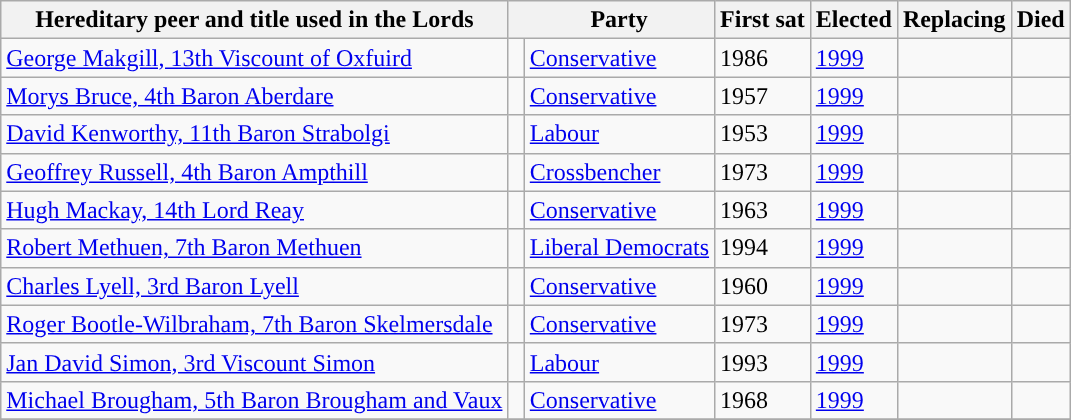<table class="sortable wikitable">
<tr>
<th>Hereditary peer and title used in the Lords</th>
<th class="unsortable"> </th>
<th style="border-left-style: hidden;">Party</th>
<th>First sat</th>
<th>Elected</th>
<th>Replacing</th>
<th>Died</th>
</tr>
<tr>
<td><a href='#'>George Makgill, 13th Viscount of Oxfuird</a></td>
<td style="background-color: "></td>
<td><a href='#'>Conservative</a></td>
<td>1986</td>
<td><a href='#'>1999</a></td>
<td></td>
<td></td>
</tr>
<tr>
<td><a href='#'>Morys Bruce, 4th Baron Aberdare</a></td>
<td style="background-color: "></td>
<td><a href='#'>Conservative</a></td>
<td>1957</td>
<td><a href='#'>1999</a></td>
<td></td>
<td></td>
</tr>
<tr>
<td><a href='#'>David Kenworthy, 11th Baron Strabolgi</a></td>
<td style="background-color: "></td>
<td><a href='#'>Labour</a></td>
<td>1953</td>
<td><a href='#'>1999</a></td>
<td></td>
<td></td>
</tr>
<tr>
<td><a href='#'>Geoffrey Russell, 4th Baron Ampthill</a></td>
<td style="background-color: "></td>
<td><a href='#'>Crossbencher</a></td>
<td>1973</td>
<td><a href='#'>1999</a></td>
<td></td>
<td></td>
</tr>
<tr>
<td><a href='#'>Hugh Mackay, 14th Lord Reay</a></td>
<td style="background-color: "></td>
<td><a href='#'>Conservative</a></td>
<td>1963</td>
<td><a href='#'>1999</a></td>
<td></td>
<td></td>
</tr>
<tr>
<td><a href='#'>Robert Methuen, 7th Baron Methuen</a></td>
<td style="background-color: "></td>
<td><a href='#'>Liberal Democrats</a></td>
<td>1994</td>
<td><a href='#'>1999</a></td>
<td></td>
<td></td>
</tr>
<tr>
<td><a href='#'>Charles Lyell, 3rd Baron Lyell</a></td>
<td style="background-color: "></td>
<td><a href='#'>Conservative</a></td>
<td>1960</td>
<td><a href='#'>1999</a></td>
<td></td>
<td></td>
</tr>
<tr>
<td><a href='#'>Roger Bootle-Wilbraham, 7th Baron Skelmersdale</a></td>
<td style="background-color: "></td>
<td><a href='#'>Conservative</a></td>
<td>1973</td>
<td><a href='#'>1999</a></td>
<td></td>
<td></td>
</tr>
<tr>
<td><a href='#'>Jan David Simon, 3rd Viscount Simon</a></td>
<td style="background-color: "></td>
<td><a href='#'>Labour</a></td>
<td>1993</td>
<td><a href='#'>1999</a></td>
<td></td>
<td></td>
</tr>
<tr>
<td><a href='#'>Michael Brougham, 5th Baron Brougham and Vaux</a></td>
<td style="background-color: "></td>
<td><a href='#'>Conservative</a></td>
<td>1968</td>
<td><a href='#'>1999</a></td>
<td></td>
<td></td>
</tr>
<tr>
</tr>
</table>
